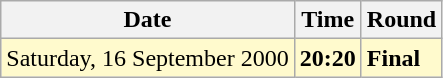<table class="wikitable">
<tr>
<th>Date</th>
<th>Time</th>
<th>Round</th>
</tr>
<tr style=background:lemonchiffon>
<td>Saturday, 16 September 2000</td>
<td><strong>20:20</strong></td>
<td><strong>Final</strong></td>
</tr>
</table>
